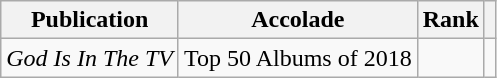<table class="sortable wikitable">
<tr>
<th>Publication</th>
<th>Accolade</th>
<th>Rank</th>
<th class="unsortable"></th>
</tr>
<tr>
<td><em>God Is In The TV</em></td>
<td>Top 50 Albums of 2018</td>
<td></td>
<td></td>
</tr>
</table>
